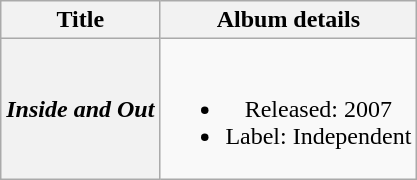<table class="wikitable plainrowheaders" style="text-align:center;">
<tr>
<th scope="col">Title</th>
<th scope="col">Album details</th>
</tr>
<tr>
<th scope="row"><em>Inside and Out</em></th>
<td><br><ul><li>Released: 2007</li><li>Label: Independent</li></ul></td>
</tr>
</table>
